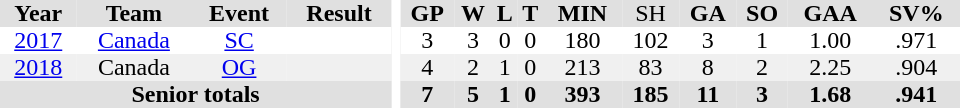<table border="0" cellpadding="0" cellspacing="0" style="width:40em;">
<tr>
<th colspan="3" style="background:#fff;"></th>
<th rowspan="99" style="background:#fff;"></th>
</tr>
<tr style="background:#e0e0e0; text-align:center;">
<th>Year</th>
<th>Team</th>
<th>Event</th>
<th>Result</th>
<th rowspan="99" style="background:#fff;"> </th>
<th>GP</th>
<th>W</th>
<th>L</th>
<th>T</th>
<th>MIN</th>
<td>SH</td>
<th>GA</th>
<th>SO</th>
<th>GAA</th>
<th>SV%</th>
</tr>
<tr style="text-align:center;">
<td><a href='#'>2017</a></td>
<td><a href='#'>Canada</a></td>
<td><a href='#'>SC</a></td>
<td></td>
<td>3</td>
<td>3</td>
<td>0</td>
<td>0</td>
<td>180</td>
<td>102</td>
<td>3</td>
<td>1</td>
<td>1.00</td>
<td>.971</td>
</tr>
<tr style="text-align:center;" bgcolor="#f0f0f0">
<td><a href='#'>2018</a></td>
<td>Canada</td>
<td><a href='#'>OG</a></td>
<td></td>
<td>4</td>
<td>2</td>
<td>1</td>
<td>0</td>
<td>213</td>
<td>83</td>
<td>8</td>
<td>2</td>
<td>2.25</td>
<td>.904</td>
</tr>
<tr style="background:#e0e0e0; text-align:center;">
<th colspan=5>Senior totals</th>
<th>7</th>
<th>5</th>
<th>1</th>
<th>0</th>
<th>393</th>
<th>185</th>
<th>11</th>
<th>3</th>
<th>1.68</th>
<th>.941</th>
</tr>
</table>
